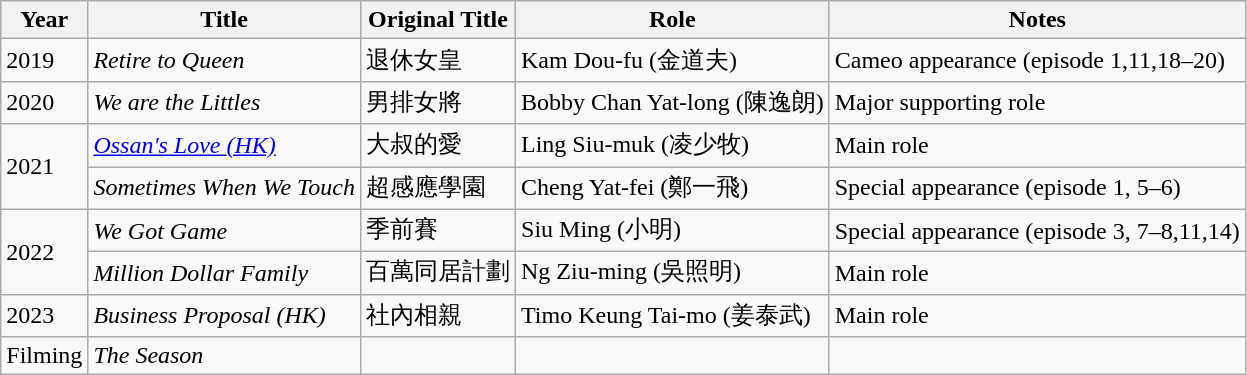<table class="wikitable plainrowheaders">
<tr>
<th>Year</th>
<th>Title</th>
<th>Original Title</th>
<th>Role</th>
<th>Notes</th>
</tr>
<tr>
<td>2019</td>
<td><em>Retire to Queen</em></td>
<td>退休女皇</td>
<td>Kam Dou-fu (金道夫)</td>
<td>Cameo appearance (episode 1,11,18–20)</td>
</tr>
<tr>
<td>2020</td>
<td><em>We are the Littles</em></td>
<td>男排女將</td>
<td>Bobby Chan Yat-long (陳逸朗)</td>
<td>Major supporting role</td>
</tr>
<tr>
<td rowspan="2">2021</td>
<td><a href='#'><em>Ossan's Love</em> <em>(HK)</em></a></td>
<td>大叔的愛</td>
<td>Ling Siu-muk (凌少牧)</td>
<td>Main role</td>
</tr>
<tr>
<td><em>Sometimes When We Touch</em></td>
<td>超感應學園</td>
<td>Cheng Yat-fei (鄭一飛)</td>
<td>Special appearance (episode 1, 5–6)</td>
</tr>
<tr>
<td rowspan="2">2022</td>
<td><em>We Got Game</em></td>
<td>季前賽</td>
<td>Siu Ming (小明)</td>
<td>Special appearance (episode 3, 7–8,11,14)</td>
</tr>
<tr>
<td><em>Million Dollar Family</em></td>
<td>百萬同居計劃</td>
<td>Ng Ziu-ming (吳照明)</td>
<td>Main role</td>
</tr>
<tr>
<td>2023</td>
<td><em>Business Proposal (HK)</em></td>
<td>社內相親</td>
<td>Timo Keung Tai-mo (姜泰武)</td>
<td>Main role</td>
</tr>
<tr>
<td>Filming</td>
<td><em>The Season</em></td>
<td></td>
<td></td>
<td></td>
</tr>
</table>
